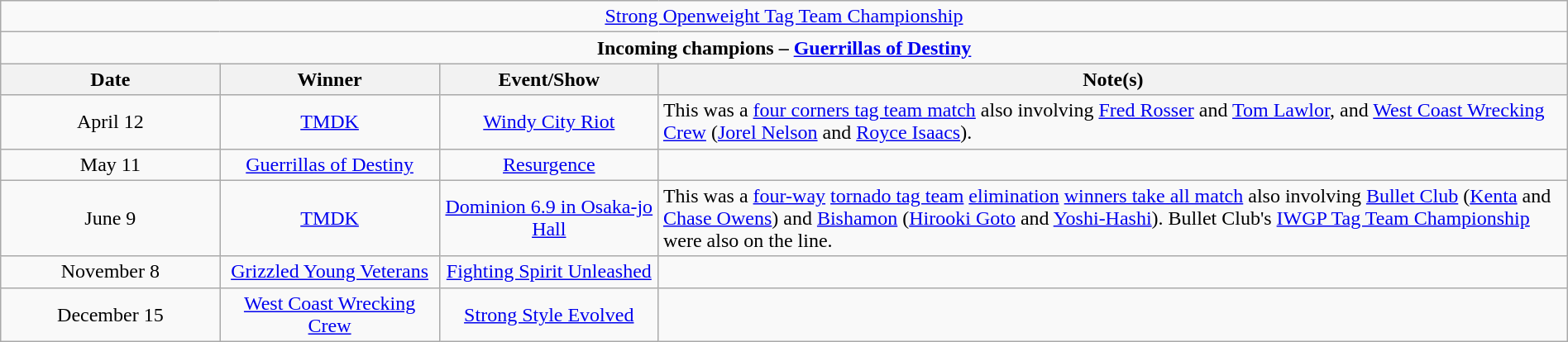<table class="wikitable" style="text-align:center; width:100%;">
<tr>
<td colspan="4" style="text-align: center;"><a href='#'>Strong Openweight Tag Team Championship</a></td>
</tr>
<tr>
<td colspan="4" style="text-align: center;"><strong>Incoming champions – <a href='#'>Guerrillas of Destiny</a> </strong></td>
</tr>
<tr>
<th width=14%>Date</th>
<th width=14%>Winner</th>
<th width=14%>Event/Show</th>
<th width=58%>Note(s)</th>
</tr>
<tr>
<td>April 12</td>
<td><a href='#'>TMDK</a><br></td>
<td><a href='#'>Windy City Riot</a></td>
<td align=left>This was a <a href='#'>four corners tag team match</a> also involving <a href='#'>Fred Rosser</a> and <a href='#'>Tom Lawlor</a>, and <a href='#'>West Coast Wrecking Crew</a> (<a href='#'>Jorel Nelson</a> and <a href='#'>Royce Isaacs</a>).</td>
</tr>
<tr>
<td>May 11</td>
<td><a href='#'>Guerrillas of Destiny</a> </td>
<td><a href='#'>Resurgence</a></td>
<td></td>
</tr>
<tr>
<td>June 9</td>
<td><a href='#'>TMDK</a><br></td>
<td><a href='#'>Dominion 6.9 in Osaka-jo Hall</a></td>
<td align=left>This was a <a href='#'>four-way</a> <a href='#'>tornado tag team</a> <a href='#'>elimination</a> <a href='#'>winners take all match</a> also involving <a href='#'>Bullet Club</a> (<a href='#'>Kenta</a> and <a href='#'>Chase Owens</a>) and <a href='#'>Bishamon</a> (<a href='#'>Hirooki Goto</a> and <a href='#'>Yoshi-Hashi</a>). Bullet Club's <a href='#'>IWGP Tag Team Championship</a> were also on the line.</td>
</tr>
<tr>
<td>November 8</td>
<td><a href='#'>Grizzled Young Veterans</a><br></td>
<td><a href='#'>Fighting Spirit Unleashed</a></td>
<td></td>
</tr>
<tr>
<td>December 15</td>
<td><a href='#'>West Coast Wrecking Crew</a><br></td>
<td><a href='#'>Strong Style Evolved</a></td>
<td></td>
</tr>
</table>
